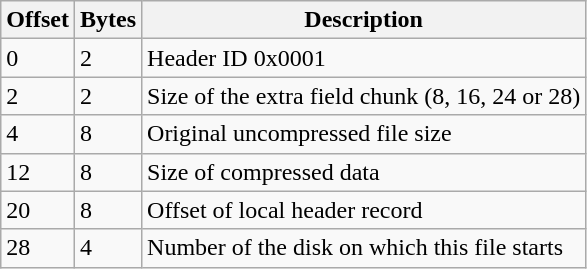<table class="wikitable">
<tr>
<th>Offset</th>
<th>Bytes</th>
<th>Description</th>
</tr>
<tr>
<td>0</td>
<td>2</td>
<td>Header ID 0x0001</td>
</tr>
<tr>
<td>2</td>
<td>2</td>
<td>Size of the extra field chunk (8, 16, 24 or 28)</td>
</tr>
<tr>
<td>4</td>
<td>8</td>
<td>Original uncompressed file size</td>
</tr>
<tr>
<td>12</td>
<td>8</td>
<td>Size of compressed data</td>
</tr>
<tr>
<td>20</td>
<td>8</td>
<td>Offset of local header record</td>
</tr>
<tr>
<td>28</td>
<td>4</td>
<td>Number of the disk on which this file starts</td>
</tr>
</table>
